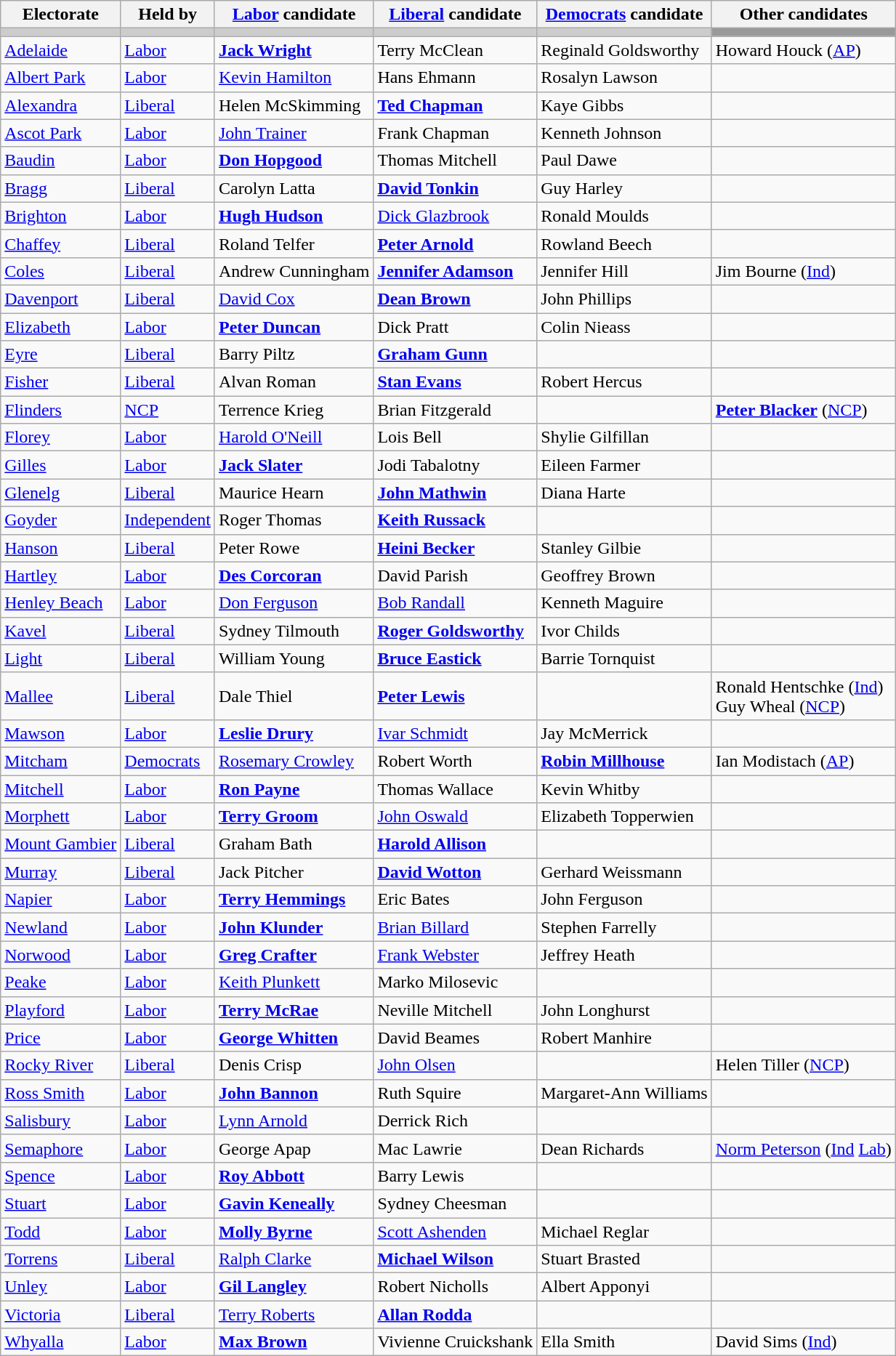<table class="wikitable">
<tr>
<th>Electorate</th>
<th>Held by</th>
<th><a href='#'>Labor</a> candidate</th>
<th><a href='#'>Liberal</a> candidate</th>
<th><a href='#'>Democrats</a> candidate</th>
<th>Other candidates</th>
</tr>
<tr bgcolor="#cccccc">
<td></td>
<td></td>
<td></td>
<td></td>
<td></td>
<td bgcolor="#999999"></td>
</tr>
<tr>
<td><a href='#'>Adelaide</a></td>
<td><a href='#'>Labor</a></td>
<td><strong><a href='#'>Jack Wright</a></strong></td>
<td>Terry McClean</td>
<td>Reginald Goldsworthy</td>
<td>Howard Houck (<a href='#'>AP</a>)</td>
</tr>
<tr>
<td><a href='#'>Albert Park</a></td>
<td><a href='#'>Labor</a></td>
<td><a href='#'>Kevin Hamilton</a></td>
<td>Hans Ehmann</td>
<td>Rosalyn Lawson</td>
<td></td>
</tr>
<tr>
<td><a href='#'>Alexandra</a></td>
<td><a href='#'>Liberal</a></td>
<td>Helen McSkimming</td>
<td><strong><a href='#'>Ted Chapman</a></strong></td>
<td>Kaye Gibbs</td>
<td></td>
</tr>
<tr>
<td><a href='#'>Ascot Park</a></td>
<td><a href='#'>Labor</a></td>
<td><a href='#'>John Trainer</a></td>
<td>Frank Chapman</td>
<td>Kenneth Johnson</td>
<td></td>
</tr>
<tr>
<td><a href='#'>Baudin</a></td>
<td><a href='#'>Labor</a></td>
<td><strong><a href='#'>Don Hopgood</a></strong></td>
<td>Thomas Mitchell</td>
<td>Paul Dawe</td>
<td></td>
</tr>
<tr>
<td><a href='#'>Bragg</a></td>
<td><a href='#'>Liberal</a></td>
<td>Carolyn Latta</td>
<td><strong><a href='#'>David Tonkin</a></strong></td>
<td>Guy Harley</td>
<td></td>
</tr>
<tr>
<td><a href='#'>Brighton</a></td>
<td><a href='#'>Labor</a></td>
<td><strong><a href='#'>Hugh Hudson</a></strong></td>
<td><a href='#'>Dick Glazbrook</a></td>
<td>Ronald Moulds</td>
<td></td>
</tr>
<tr>
<td><a href='#'>Chaffey</a></td>
<td><a href='#'>Liberal</a></td>
<td>Roland Telfer</td>
<td><strong><a href='#'>Peter Arnold</a></strong></td>
<td>Rowland Beech</td>
<td></td>
</tr>
<tr>
<td><a href='#'>Coles</a></td>
<td><a href='#'>Liberal</a></td>
<td>Andrew Cunningham</td>
<td><strong><a href='#'>Jennifer Adamson</a></strong></td>
<td>Jennifer Hill</td>
<td>Jim Bourne (<a href='#'>Ind</a>)</td>
</tr>
<tr>
<td><a href='#'>Davenport</a></td>
<td><a href='#'>Liberal</a></td>
<td><a href='#'>David Cox</a></td>
<td><strong><a href='#'>Dean Brown</a></strong></td>
<td>John Phillips</td>
<td></td>
</tr>
<tr>
<td><a href='#'>Elizabeth</a></td>
<td><a href='#'>Labor</a></td>
<td><strong><a href='#'>Peter Duncan</a></strong></td>
<td>Dick Pratt</td>
<td>Colin Nieass</td>
<td></td>
</tr>
<tr>
<td><a href='#'>Eyre</a></td>
<td><a href='#'>Liberal</a></td>
<td>Barry Piltz</td>
<td><strong><a href='#'>Graham Gunn</a></strong></td>
<td></td>
<td></td>
</tr>
<tr>
<td><a href='#'>Fisher</a></td>
<td><a href='#'>Liberal</a></td>
<td>Alvan Roman</td>
<td><strong><a href='#'>Stan Evans</a></strong></td>
<td>Robert Hercus</td>
<td></td>
</tr>
<tr>
<td><a href='#'>Flinders</a></td>
<td><a href='#'>NCP</a></td>
<td>Terrence Krieg</td>
<td>Brian Fitzgerald</td>
<td></td>
<td><strong><a href='#'>Peter Blacker</a></strong> (<a href='#'>NCP</a>)</td>
</tr>
<tr>
<td><a href='#'>Florey</a></td>
<td><a href='#'>Labor</a></td>
<td><a href='#'>Harold O'Neill</a></td>
<td>Lois Bell</td>
<td>Shylie Gilfillan</td>
<td></td>
</tr>
<tr>
<td><a href='#'>Gilles</a></td>
<td><a href='#'>Labor</a></td>
<td><strong><a href='#'>Jack Slater</a></strong></td>
<td>Jodi Tabalotny</td>
<td>Eileen Farmer</td>
<td></td>
</tr>
<tr>
<td><a href='#'>Glenelg</a></td>
<td><a href='#'>Liberal</a></td>
<td>Maurice Hearn</td>
<td><strong><a href='#'>John Mathwin</a></strong></td>
<td>Diana Harte</td>
<td></td>
</tr>
<tr>
<td><a href='#'>Goyder</a></td>
<td><a href='#'>Independent</a></td>
<td>Roger Thomas</td>
<td><strong><a href='#'>Keith Russack</a></strong></td>
<td></td>
<td></td>
</tr>
<tr>
<td><a href='#'>Hanson</a></td>
<td><a href='#'>Liberal</a></td>
<td>Peter Rowe</td>
<td><strong><a href='#'>Heini Becker</a></strong></td>
<td>Stanley Gilbie</td>
<td></td>
</tr>
<tr>
<td><a href='#'>Hartley</a></td>
<td><a href='#'>Labor</a></td>
<td><strong><a href='#'>Des Corcoran</a></strong></td>
<td>David Parish</td>
<td>Geoffrey Brown</td>
<td></td>
</tr>
<tr>
<td><a href='#'>Henley Beach</a></td>
<td><a href='#'>Labor</a></td>
<td><a href='#'>Don Ferguson</a></td>
<td><a href='#'>Bob Randall</a></td>
<td>Kenneth Maguire</td>
<td></td>
</tr>
<tr>
<td><a href='#'>Kavel</a></td>
<td><a href='#'>Liberal</a></td>
<td>Sydney Tilmouth</td>
<td><strong><a href='#'>Roger Goldsworthy</a></strong></td>
<td>Ivor Childs</td>
<td></td>
</tr>
<tr>
<td><a href='#'>Light</a></td>
<td><a href='#'>Liberal</a></td>
<td>William Young</td>
<td><strong><a href='#'>Bruce Eastick</a></strong></td>
<td>Barrie Tornquist</td>
<td></td>
</tr>
<tr>
<td><a href='#'>Mallee</a></td>
<td><a href='#'>Liberal</a></td>
<td>Dale Thiel</td>
<td><strong><a href='#'>Peter Lewis</a></strong></td>
<td></td>
<td>Ronald Hentschke (<a href='#'>Ind</a>) <br> Guy Wheal (<a href='#'>NCP</a>)</td>
</tr>
<tr>
<td><a href='#'>Mawson</a></td>
<td><a href='#'>Labor</a></td>
<td><strong><a href='#'>Leslie Drury</a></strong></td>
<td><a href='#'>Ivar Schmidt</a></td>
<td>Jay McMerrick</td>
<td></td>
</tr>
<tr>
<td><a href='#'>Mitcham</a></td>
<td><a href='#'>Democrats</a></td>
<td><a href='#'>Rosemary Crowley</a></td>
<td>Robert Worth</td>
<td><strong><a href='#'>Robin Millhouse</a></strong></td>
<td>Ian Modistach (<a href='#'>AP</a>)</td>
</tr>
<tr>
<td><a href='#'>Mitchell</a></td>
<td><a href='#'>Labor</a></td>
<td><strong><a href='#'>Ron Payne</a></strong></td>
<td>Thomas Wallace</td>
<td>Kevin Whitby</td>
<td></td>
</tr>
<tr>
<td><a href='#'>Morphett</a></td>
<td><a href='#'>Labor</a></td>
<td><strong><a href='#'>Terry Groom</a></strong></td>
<td><a href='#'>John Oswald</a></td>
<td>Elizabeth Topperwien</td>
<td></td>
</tr>
<tr>
<td><a href='#'>Mount Gambier</a></td>
<td><a href='#'>Liberal</a></td>
<td>Graham Bath</td>
<td><strong><a href='#'>Harold Allison</a></strong></td>
<td></td>
<td></td>
</tr>
<tr>
<td><a href='#'>Murray</a></td>
<td><a href='#'>Liberal</a></td>
<td>Jack Pitcher</td>
<td><strong><a href='#'>David Wotton</a></strong></td>
<td>Gerhard Weissmann</td>
<td></td>
</tr>
<tr>
<td><a href='#'>Napier</a></td>
<td><a href='#'>Labor</a></td>
<td><strong><a href='#'>Terry Hemmings</a></strong></td>
<td>Eric Bates</td>
<td>John Ferguson</td>
<td></td>
</tr>
<tr>
<td><a href='#'>Newland</a></td>
<td><a href='#'>Labor</a></td>
<td><strong><a href='#'>John Klunder</a></strong></td>
<td><a href='#'>Brian Billard</a></td>
<td>Stephen Farrelly</td>
<td></td>
</tr>
<tr>
<td><a href='#'>Norwood</a></td>
<td><a href='#'>Labor</a></td>
<td><strong><a href='#'>Greg Crafter</a></strong></td>
<td><a href='#'>Frank Webster</a></td>
<td>Jeffrey Heath</td>
<td></td>
</tr>
<tr>
<td><a href='#'>Peake</a></td>
<td><a href='#'>Labor</a></td>
<td><a href='#'>Keith Plunkett</a></td>
<td>Marko Milosevic</td>
<td></td>
<td></td>
</tr>
<tr>
<td><a href='#'>Playford</a></td>
<td><a href='#'>Labor</a></td>
<td><strong><a href='#'>Terry McRae</a></strong></td>
<td>Neville Mitchell</td>
<td>John Longhurst</td>
<td></td>
</tr>
<tr>
<td><a href='#'>Price</a></td>
<td><a href='#'>Labor</a></td>
<td><strong><a href='#'>George Whitten</a></strong></td>
<td>David Beames</td>
<td>Robert Manhire</td>
<td></td>
</tr>
<tr>
<td><a href='#'>Rocky River</a></td>
<td><a href='#'>Liberal</a></td>
<td>Denis Crisp</td>
<td><a href='#'>John Olsen</a></td>
<td></td>
<td>Helen Tiller (<a href='#'>NCP</a>)</td>
</tr>
<tr>
<td><a href='#'>Ross Smith</a></td>
<td><a href='#'>Labor</a></td>
<td><strong><a href='#'>John Bannon</a></strong></td>
<td>Ruth Squire</td>
<td>Margaret-Ann Williams</td>
<td></td>
</tr>
<tr>
<td><a href='#'>Salisbury</a></td>
<td><a href='#'>Labor</a></td>
<td><a href='#'>Lynn Arnold</a></td>
<td>Derrick Rich</td>
<td></td>
<td></td>
</tr>
<tr>
<td><a href='#'>Semaphore</a></td>
<td><a href='#'>Labor</a></td>
<td>George Apap</td>
<td>Mac Lawrie</td>
<td>Dean Richards</td>
<td><a href='#'>Norm Peterson</a> (<a href='#'>Ind</a> <a href='#'>Lab</a>)</td>
</tr>
<tr>
<td><a href='#'>Spence</a></td>
<td><a href='#'>Labor</a></td>
<td><strong><a href='#'>Roy Abbott</a></strong></td>
<td>Barry Lewis</td>
<td></td>
<td></td>
</tr>
<tr>
<td><a href='#'>Stuart</a></td>
<td><a href='#'>Labor</a></td>
<td><strong><a href='#'>Gavin Keneally</a></strong></td>
<td>Sydney Cheesman</td>
<td></td>
<td></td>
</tr>
<tr>
<td><a href='#'>Todd</a></td>
<td><a href='#'>Labor</a></td>
<td><strong><a href='#'>Molly Byrne</a></strong></td>
<td><a href='#'>Scott Ashenden</a></td>
<td>Michael Reglar</td>
<td></td>
</tr>
<tr>
<td><a href='#'>Torrens</a></td>
<td><a href='#'>Liberal</a></td>
<td><a href='#'>Ralph Clarke</a></td>
<td><strong><a href='#'>Michael Wilson</a></strong></td>
<td>Stuart Brasted</td>
<td></td>
</tr>
<tr>
<td><a href='#'>Unley</a></td>
<td><a href='#'>Labor</a></td>
<td><strong><a href='#'>Gil Langley</a></strong></td>
<td>Robert Nicholls</td>
<td>Albert Apponyi</td>
<td></td>
</tr>
<tr>
<td><a href='#'>Victoria</a></td>
<td><a href='#'>Liberal</a></td>
<td><a href='#'>Terry Roberts</a></td>
<td><strong><a href='#'>Allan Rodda</a></strong></td>
<td></td>
<td></td>
</tr>
<tr>
<td><a href='#'>Whyalla</a></td>
<td><a href='#'>Labor</a></td>
<td><strong><a href='#'>Max Brown</a></strong></td>
<td>Vivienne Cruickshank</td>
<td>Ella Smith</td>
<td>David Sims (<a href='#'>Ind</a>)</td>
</tr>
</table>
